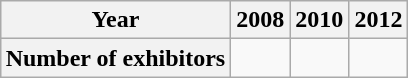<table class="wikitable" style="margin:1em auto;">
<tr>
<th scope="row">Year</th>
<th scope="col">2008</th>
<th scope="col">2010</th>
<th scope="col">2012</th>
</tr>
<tr>
<th scope="row">Number of exhibitors</th>
<td></td>
<td></td>
<td></td>
</tr>
</table>
